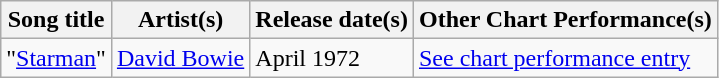<table class="wikitable sortable">
<tr>
<th>Song title</th>
<th>Artist(s)</th>
<th>Release date(s)</th>
<th>Other Chart Performance(s)</th>
</tr>
<tr>
<td>"<a href='#'>Starman</a>"</td>
<td><a href='#'>David Bowie</a></td>
<td>April 1972</td>
<td><a href='#'>See chart performance entry</a></td>
</tr>
</table>
